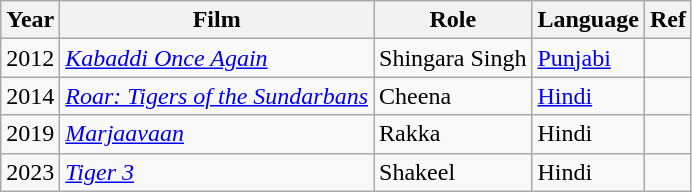<table class="wikitable sortable">
<tr>
<th scope="row">Year</th>
<th scope="row">Film</th>
<th scope="row">Role</th>
<th scope="row">Language</th>
<th scope="row">Ref</th>
</tr>
<tr>
<td>2012</td>
<td><em><a href='#'>Kabaddi Once Again</a></em></td>
<td>Shingara Singh</td>
<td><a href='#'>Punjabi</a></td>
<td></td>
</tr>
<tr>
<td>2014</td>
<td><em><a href='#'>Roar: Tigers of the Sundarbans</a></em></td>
<td>Cheena</td>
<td><a href='#'>Hindi</a></td>
<td></td>
</tr>
<tr>
<td>2019</td>
<td><em><a href='#'>Marjaavaan</a></em></td>
<td>Rakka</td>
<td>Hindi</td>
<td></td>
</tr>
<tr>
<td>2023</td>
<td><em><a href='#'>Tiger 3</a></em></td>
<td>Shakeel</td>
<td>Hindi</td>
<td></td>
</tr>
</table>
